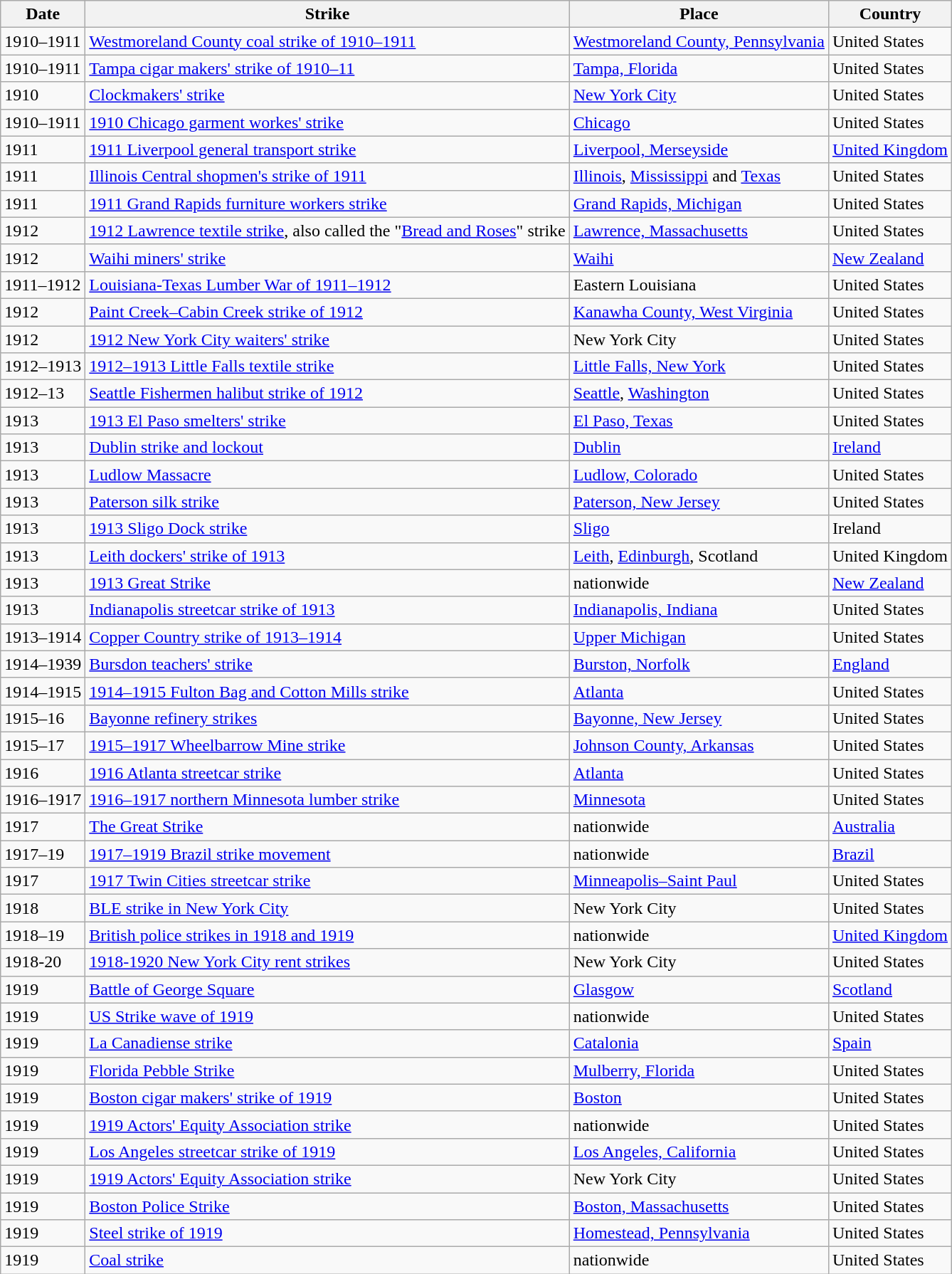<table class="wikitable sortable">
<tr>
<th>Date</th>
<th>Strike</th>
<th>Place</th>
<th>Country</th>
</tr>
<tr>
<td>1910–1911</td>
<td><a href='#'>Westmoreland County coal strike of 1910–1911</a></td>
<td><a href='#'>Westmoreland County, Pennsylvania</a></td>
<td>United States</td>
</tr>
<tr>
<td>1910–1911</td>
<td><a href='#'>Tampa cigar makers' strike of 1910–11</a></td>
<td><a href='#'>Tampa, Florida</a></td>
<td>United States</td>
</tr>
<tr>
<td>1910</td>
<td><a href='#'>Clockmakers' strike</a></td>
<td><a href='#'>New York City</a></td>
<td>United States</td>
</tr>
<tr>
<td>1910–1911</td>
<td><a href='#'>1910 Chicago garment workes' strike</a></td>
<td><a href='#'>Chicago</a></td>
<td>United States</td>
</tr>
<tr>
<td>1911</td>
<td><a href='#'>1911 Liverpool general transport strike</a></td>
<td><a href='#'>Liverpool, Merseyside</a></td>
<td><a href='#'>United Kingdom</a></td>
</tr>
<tr>
<td>1911</td>
<td><a href='#'>Illinois Central shopmen's strike of 1911</a></td>
<td><a href='#'>Illinois</a>, <a href='#'>Mississippi</a> and <a href='#'>Texas</a></td>
<td>United States</td>
</tr>
<tr>
<td>1911</td>
<td><a href='#'>1911 Grand Rapids furniture workers strike</a></td>
<td><a href='#'>Grand Rapids, Michigan</a></td>
<td>United States</td>
</tr>
<tr>
<td>1912</td>
<td><a href='#'>1912 Lawrence textile strike</a>, also called the "<a href='#'>Bread and Roses</a>" strike</td>
<td><a href='#'>Lawrence, Massachusetts</a></td>
<td>United States</td>
</tr>
<tr>
<td>1912</td>
<td><a href='#'>Waihi miners' strike</a></td>
<td><a href='#'>Waihi</a></td>
<td><a href='#'>New Zealand</a></td>
</tr>
<tr>
<td>1911–1912</td>
<td><a href='#'>Louisiana-Texas Lumber War of 1911–1912</a></td>
<td>Eastern Louisiana</td>
<td>United States</td>
</tr>
<tr>
<td>1912</td>
<td><a href='#'>Paint Creek–Cabin Creek strike of 1912</a></td>
<td><a href='#'>Kanawha County, West Virginia</a></td>
<td>United States</td>
</tr>
<tr>
<td>1912</td>
<td><a href='#'>1912 New York City waiters' strike</a></td>
<td>New York City</td>
<td>United States</td>
</tr>
<tr>
<td>1912–1913</td>
<td><a href='#'>1912–1913 Little Falls textile strike</a></td>
<td><a href='#'>Little Falls, New York</a></td>
<td>United States</td>
</tr>
<tr>
<td>1912–13</td>
<td><a href='#'>Seattle Fishermen halibut strike of 1912</a></td>
<td><a href='#'>Seattle</a>, <a href='#'>Washington</a></td>
<td>United States</td>
</tr>
<tr>
<td>1913</td>
<td><a href='#'>1913 El Paso smelters' strike</a></td>
<td><a href='#'>El Paso, Texas</a></td>
<td>United States</td>
</tr>
<tr>
<td>1913</td>
<td><a href='#'>Dublin strike and lockout</a></td>
<td><a href='#'>Dublin</a></td>
<td><a href='#'>Ireland</a></td>
</tr>
<tr>
<td>1913</td>
<td><a href='#'>Ludlow Massacre</a></td>
<td><a href='#'>Ludlow, Colorado</a></td>
<td>United States</td>
</tr>
<tr>
<td>1913</td>
<td><a href='#'>Paterson silk strike</a></td>
<td><a href='#'>Paterson, New Jersey</a></td>
<td>United States</td>
</tr>
<tr>
<td>1913</td>
<td><a href='#'>1913 Sligo Dock strike</a></td>
<td><a href='#'>Sligo</a></td>
<td>Ireland</td>
</tr>
<tr>
<td>1913</td>
<td><a href='#'>Leith dockers' strike of 1913</a></td>
<td><a href='#'>Leith</a>, <a href='#'>Edinburgh</a>, Scotland</td>
<td>United Kingdom</td>
</tr>
<tr>
<td>1913</td>
<td><a href='#'>1913 Great Strike</a></td>
<td>nationwide</td>
<td><a href='#'>New Zealand</a></td>
</tr>
<tr>
<td>1913</td>
<td><a href='#'>Indianapolis streetcar strike of 1913</a></td>
<td><a href='#'>Indianapolis, Indiana</a></td>
<td>United States</td>
</tr>
<tr>
<td>1913–1914</td>
<td><a href='#'>Copper Country strike of 1913–1914</a></td>
<td><a href='#'>Upper Michigan</a></td>
<td>United States</td>
</tr>
<tr>
<td>1914–1939</td>
<td><a href='#'>Bursdon teachers' strike</a></td>
<td><a href='#'>Burston, Norfolk</a></td>
<td><a href='#'>England</a></td>
</tr>
<tr>
<td>1914–1915</td>
<td><a href='#'>1914–1915 Fulton Bag and Cotton Mills strike</a></td>
<td><a href='#'>Atlanta</a></td>
<td>United States</td>
</tr>
<tr>
<td>1915–16</td>
<td><a href='#'>Bayonne refinery strikes</a></td>
<td><a href='#'>Bayonne, New Jersey</a></td>
<td>United States</td>
</tr>
<tr>
<td>1915–17</td>
<td><a href='#'>1915–1917 Wheelbarrow Mine strike</a></td>
<td><a href='#'>Johnson County, Arkansas</a></td>
<td>United States</td>
</tr>
<tr>
<td>1916</td>
<td><a href='#'>1916 Atlanta streetcar strike</a></td>
<td><a href='#'>Atlanta</a></td>
<td>United States</td>
</tr>
<tr>
<td>1916–1917</td>
<td><a href='#'>1916–1917 northern Minnesota lumber strike</a></td>
<td><a href='#'>Minnesota</a></td>
<td>United States</td>
</tr>
<tr>
<td>1917</td>
<td><a href='#'>The Great Strike</a></td>
<td>nationwide</td>
<td><a href='#'>Australia</a></td>
</tr>
<tr>
<td>1917–19</td>
<td><a href='#'>1917–1919 Brazil strike movement</a></td>
<td>nationwide</td>
<td><a href='#'>Brazil</a></td>
</tr>
<tr>
<td>1917</td>
<td><a href='#'>1917 Twin Cities streetcar strike</a></td>
<td><a href='#'>Minneapolis–Saint Paul</a></td>
<td>United States</td>
</tr>
<tr>
<td>1918</td>
<td><a href='#'>BLE strike in New York City</a></td>
<td>New York City</td>
<td>United States</td>
</tr>
<tr>
<td>1918–19</td>
<td><a href='#'>British police strikes in 1918 and 1919</a></td>
<td>nationwide</td>
<td><a href='#'>United Kingdom</a></td>
</tr>
<tr>
<td>1918-20</td>
<td><a href='#'>1918-1920 New York City rent strikes</a></td>
<td>New York City</td>
<td>United States</td>
</tr>
<tr>
<td>1919</td>
<td><a href='#'>Battle of George Square</a></td>
<td><a href='#'>Glasgow</a></td>
<td><a href='#'>Scotland</a></td>
</tr>
<tr>
<td>1919</td>
<td><a href='#'>US Strike wave of 1919</a></td>
<td>nationwide</td>
<td>United States</td>
</tr>
<tr>
<td>1919</td>
<td><a href='#'>La Canadiense strike</a></td>
<td><a href='#'>Catalonia</a></td>
<td><a href='#'>Spain</a></td>
</tr>
<tr>
<td>1919</td>
<td><a href='#'>Florida Pebble Strike</a></td>
<td><a href='#'>Mulberry, Florida</a></td>
<td>United States</td>
</tr>
<tr>
<td>1919</td>
<td><a href='#'>Boston cigar makers' strike of 1919</a></td>
<td><a href='#'>Boston</a></td>
<td>United States</td>
</tr>
<tr>
<td>1919</td>
<td><a href='#'>1919 Actors' Equity Association strike</a></td>
<td>nationwide</td>
<td>United States</td>
</tr>
<tr>
<td>1919</td>
<td><a href='#'>Los Angeles streetcar strike of 1919</a></td>
<td><a href='#'>Los Angeles, California</a></td>
<td>United States</td>
</tr>
<tr>
<td>1919</td>
<td><a href='#'>1919 Actors' Equity Association strike</a></td>
<td>New York City</td>
<td>United States</td>
</tr>
<tr>
<td>1919</td>
<td><a href='#'>Boston Police Strike</a></td>
<td><a href='#'>Boston, Massachusetts</a></td>
<td>United States</td>
</tr>
<tr>
<td>1919</td>
<td><a href='#'>Steel strike of 1919</a></td>
<td><a href='#'>Homestead, Pennsylvania</a></td>
<td>United States</td>
</tr>
<tr>
<td>1919</td>
<td><a href='#'>Coal strike</a></td>
<td>nationwide</td>
<td>United States</td>
</tr>
</table>
